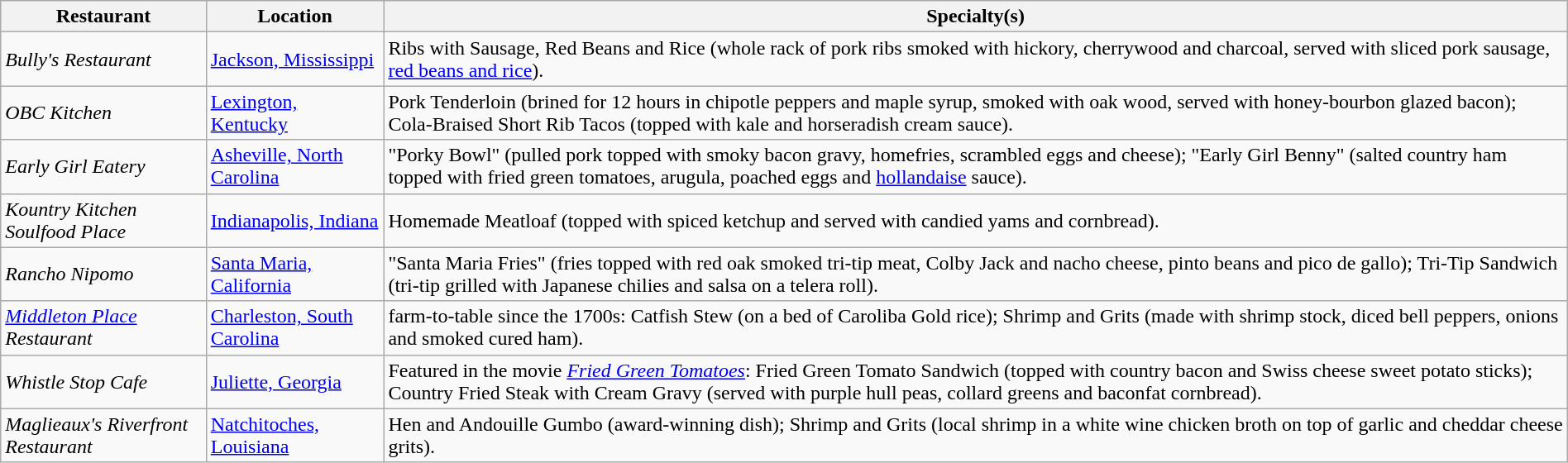<table class="wikitable" style="width:100%;">
<tr>
<th>Restaurant</th>
<th>Location</th>
<th>Specialty(s)</th>
</tr>
<tr>
<td><em>Bully's Restaurant</em></td>
<td><a href='#'>Jackson, Mississippi</a></td>
<td>Ribs with Sausage, Red Beans and Rice (whole rack of pork ribs smoked with hickory, cherrywood and charcoal, served with sliced pork sausage, <a href='#'>red beans and rice</a>).</td>
</tr>
<tr>
<td><em>OBC Kitchen</em></td>
<td><a href='#'>Lexington, Kentucky</a></td>
<td>Pork Tenderloin (brined for 12 hours in chipotle peppers and maple syrup, smoked with oak wood, served with honey-bourbon glazed bacon); Cola-Braised Short Rib Tacos (topped with kale and horseradish cream sauce).</td>
</tr>
<tr>
<td><em>Early Girl Eatery</em></td>
<td><a href='#'>Asheville, North Carolina</a></td>
<td>"Porky Bowl" (pulled pork topped with smoky bacon gravy, homefries, scrambled eggs and cheese); "Early Girl Benny" (salted country ham topped with fried green tomatoes, arugula, poached eggs and <a href='#'>hollandaise</a> sauce).</td>
</tr>
<tr>
<td><em>Kountry Kitchen Soulfood Place</em></td>
<td><a href='#'>Indianapolis, Indiana</a></td>
<td>Homemade Meatloaf (topped with spiced ketchup and served with candied yams and cornbread).</td>
</tr>
<tr>
<td><em>Rancho Nipomo</em></td>
<td><a href='#'>Santa Maria, California</a></td>
<td>"Santa Maria Fries" (fries topped with red oak smoked tri-tip meat, Colby Jack and nacho cheese, pinto beans and pico de gallo); Tri-Tip Sandwich (tri-tip grilled with Japanese chilies and salsa on a telera roll).</td>
</tr>
<tr>
<td><em><a href='#'>Middleton Place</a> Restaurant</em></td>
<td><a href='#'>Charleston, South Carolina</a></td>
<td>farm-to-table since the 1700s: Catfish Stew (on a bed of Caroliba Gold rice); Shrimp and Grits (made with shrimp stock, diced bell peppers, onions and smoked cured ham).</td>
</tr>
<tr>
<td><em>Whistle Stop Cafe</em></td>
<td><a href='#'>Juliette, Georgia</a></td>
<td>Featured in the movie <em><a href='#'>Fried Green Tomatoes</a></em>: Fried Green Tomato Sandwich (topped with country bacon and Swiss cheese sweet potato sticks); Country Fried Steak with Cream Gravy (served with purple hull peas, collard greens and baconfat cornbread).</td>
</tr>
<tr>
<td><em>Maglieaux's Riverfront Restaurant</em></td>
<td><a href='#'>Natchitoches, Louisiana</a></td>
<td>Hen and Andouille Gumbo (award-winning dish); Shrimp and Grits (local shrimp in a white wine chicken broth on top of garlic and cheddar cheese grits).</td>
</tr>
</table>
